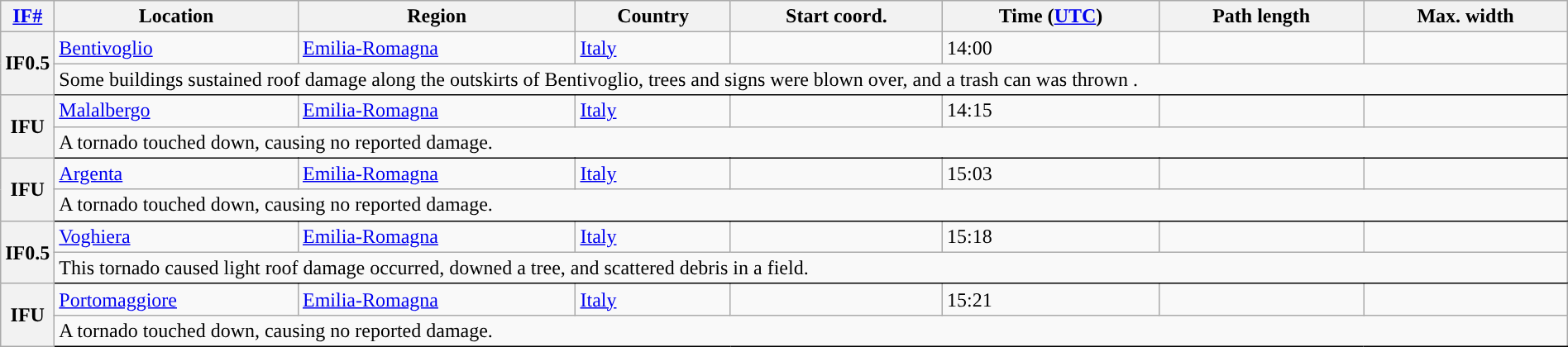<table class="wikitable sortable" style="width:100%;">
<tr>
<th scope="col" width="2%" align="center"><a href='#'>IF#</a></th>
<th scope="col" align="center" class="unsortable">Location</th>
<th scope="col" align="center" class="unsortable">Region</th>
<th scope="col" align="center">Country</th>
<th scope="col" align="center">Start coord.</th>
<th scope="col" align="center">Time (<a href='#'>UTC</a>)</th>
<th scope="col" align="center">Path length</th>
<th scope="col" align="center">Max. width</th>
</tr>
<tr>
<th scope="row" rowspan="2" style="background-color:#">IF0.5</th>
<td><a href='#'>Bentivoglio</a></td>
<td><a href='#'>Emilia-Romagna</a></td>
<td><a href='#'>Italy</a></td>
<td></td>
<td>14:00</td>
<td></td>
<td></td>
</tr>
<tr class="expand-child">
<td colspan="8" style=" border-bottom: 1px solid black;">Some buildings sustained roof damage along the outskirts of Bentivoglio, trees and signs were blown over, and a trash can was thrown .</td>
</tr>
<tr>
<th scope="row" rowspan="2" style="background-color:#">IFU</th>
<td><a href='#'>Malalbergo</a></td>
<td><a href='#'>Emilia-Romagna</a></td>
<td><a href='#'>Italy</a></td>
<td></td>
<td>14:15</td>
<td></td>
<td></td>
</tr>
<tr class="expand-child">
<td colspan="8" style=" border-bottom: 1px solid black;">A tornado touched down, causing no reported damage.</td>
</tr>
<tr>
<th scope="row" rowspan="2" style="background-color:#">IFU</th>
<td><a href='#'>Argenta</a></td>
<td><a href='#'>Emilia-Romagna</a></td>
<td><a href='#'>Italy</a></td>
<td></td>
<td>15:03</td>
<td></td>
<td></td>
</tr>
<tr class="expand-child">
<td colspan="8" style=" border-bottom: 1px solid black;">A tornado touched down, causing no reported damage.</td>
</tr>
<tr>
<th scope="row" rowspan="2" style="background-color:#">IF0.5</th>
<td><a href='#'>Voghiera</a></td>
<td><a href='#'>Emilia-Romagna</a></td>
<td><a href='#'>Italy</a></td>
<td></td>
<td>15:18</td>
<td></td>
<td></td>
</tr>
<tr class="expand-child">
<td colspan="8" style=" border-bottom: 1px solid black;">This tornado caused light roof damage occurred, downed a tree, and scattered debris in a field.</td>
</tr>
<tr>
<th scope="row" rowspan="2" style="background-color:#">IFU</th>
<td><a href='#'>Portomaggiore</a></td>
<td><a href='#'>Emilia-Romagna</a></td>
<td><a href='#'>Italy</a></td>
<td></td>
<td>15:21</td>
<td></td>
<td></td>
</tr>
<tr class="expand-child">
<td colspan="8" style=" border-bottom: 1px solid black;">A tornado touched down, causing no reported damage.</td>
</tr>
</table>
